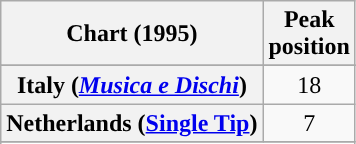<table class="wikitable plainrowheaders sortable" style="text-align:center">
<tr>
<th>Chart (1995)</th>
<th>Peak<br>position</th>
</tr>
<tr>
</tr>
<tr>
</tr>
<tr>
</tr>
<tr>
<th scope="row">Italy (<em><a href='#'>Musica e Dischi</a></em>)</th>
<td>18</td>
</tr>
<tr>
<th scope="row">Netherlands (<a href='#'>Single Tip</a>)</th>
<td>7</td>
</tr>
<tr>
</tr>
<tr>
</tr>
<tr>
</tr>
</table>
